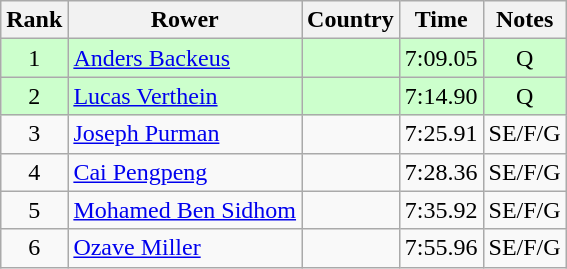<table class="wikitable" style="text-align:center">
<tr>
<th>Rank</th>
<th>Rower</th>
<th>Country</th>
<th>Time</th>
<th>Notes</th>
</tr>
<tr bgcolor=ccffcc>
<td>1</td>
<td align="left"><a href='#'>Anders Backeus</a></td>
<td align="left"></td>
<td>7:09.05</td>
<td>Q</td>
</tr>
<tr bgcolor=ccffcc>
<td>2</td>
<td align="left"><a href='#'>Lucas Verthein</a></td>
<td align="left"></td>
<td>7:14.90</td>
<td>Q</td>
</tr>
<tr>
<td>3</td>
<td align="left"><a href='#'>Joseph Purman</a></td>
<td align="left"></td>
<td>7:25.91</td>
<td>SE/F/G</td>
</tr>
<tr>
<td>4</td>
<td align="left"><a href='#'>Cai Pengpeng</a></td>
<td align="left"></td>
<td>7:28.36</td>
<td>SE/F/G</td>
</tr>
<tr>
<td>5</td>
<td align="left"><a href='#'>Mohamed Ben Sidhom</a></td>
<td align="left"></td>
<td>7:35.92</td>
<td>SE/F/G</td>
</tr>
<tr>
<td>6</td>
<td align="left"><a href='#'>Ozave Miller</a></td>
<td align="left"></td>
<td>7:55.96</td>
<td>SE/F/G</td>
</tr>
</table>
